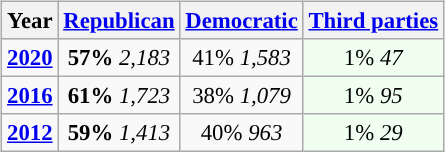<table class="wikitable" style="float:right; font-size:95%;">
<tr bgcolor=lightgrey>
<th>Year</th>
<th><a href='#'>Republican</a></th>
<th><a href='#'>Democratic</a></th>
<th><a href='#'>Third parties</a></th>
</tr>
<tr>
<td style="text-align:center; "><strong><a href='#'>2020</a></strong></td>
<td style="text-align:center; "><strong>57%</strong> <em>2,183</em></td>
<td style="text-align:center; ">41% <em>1,583</em></td>
<td style="text-align:center; background:honeyDew;">1% <em>47</em></td>
</tr>
<tr>
<td style="text-align:center; "><strong><a href='#'>2016</a></strong></td>
<td style="text-align:center; "><strong>61%</strong> <em>1,723</em></td>
<td style="text-align:center; ">38% <em>1,079</em></td>
<td style="text-align:center; background:honeyDew;">1% <em>95</em></td>
</tr>
<tr>
<td style="text-align:center; "><strong><a href='#'>2012</a></strong></td>
<td style="text-align:center; "><strong>59%</strong> <em>1,413</em></td>
<td style="text-align:center; ">40% <em>963</em></td>
<td style="text-align:center; background:honeyDew;">1% <em>29</em></td>
</tr>
</table>
